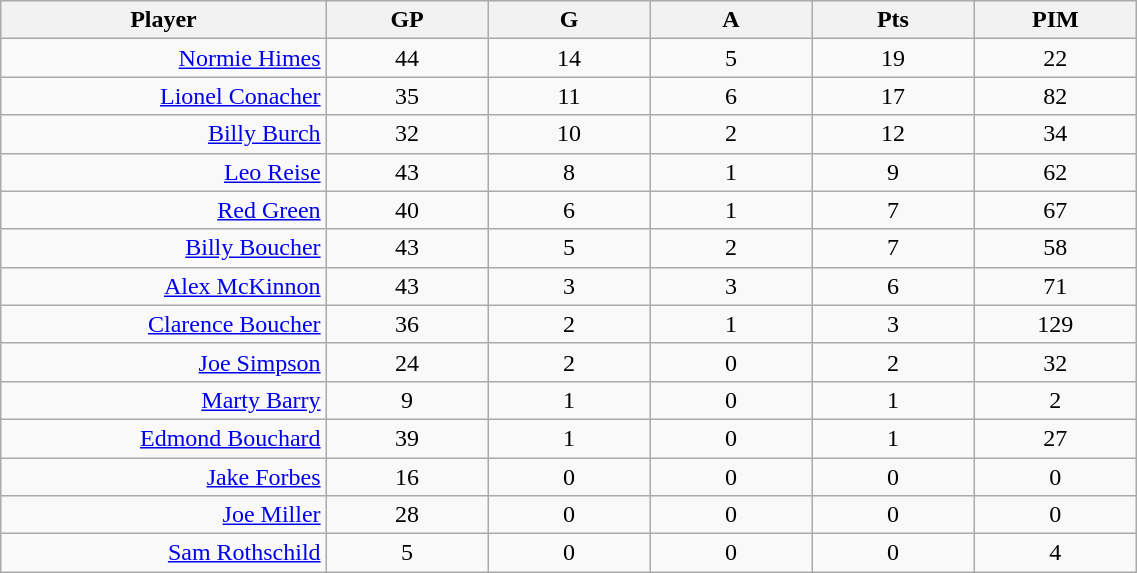<table class="wikitable sortable" width="60%">
<tr ALIGN="center">
<th bgcolor="#DDDDFF" width="10%">Player</th>
<th bgcolor="#DDDDFF" width="5%">GP</th>
<th bgcolor="#DDDDFF" width="5%">G</th>
<th bgcolor="#DDDDFF" width="5%">A</th>
<th bgcolor="#DDDDFF" width="5%">Pts</th>
<th bgcolor="#DDDDFF" width="5%">PIM</th>
</tr>
<tr align="center">
<td align="right"><a href='#'>Normie Himes</a></td>
<td>44</td>
<td>14</td>
<td>5</td>
<td>19</td>
<td>22</td>
</tr>
<tr align="center">
<td align="right"><a href='#'>Lionel Conacher</a></td>
<td>35</td>
<td>11</td>
<td>6</td>
<td>17</td>
<td>82</td>
</tr>
<tr align="center">
<td align="right"><a href='#'>Billy Burch</a></td>
<td>32</td>
<td>10</td>
<td>2</td>
<td>12</td>
<td>34</td>
</tr>
<tr align="center">
<td align="right"><a href='#'>Leo Reise</a></td>
<td>43</td>
<td>8</td>
<td>1</td>
<td>9</td>
<td>62</td>
</tr>
<tr align="center">
<td align="right"><a href='#'>Red Green</a></td>
<td>40</td>
<td>6</td>
<td>1</td>
<td>7</td>
<td>67</td>
</tr>
<tr align="center">
<td align="right"><a href='#'>Billy Boucher</a></td>
<td>43</td>
<td>5</td>
<td>2</td>
<td>7</td>
<td>58</td>
</tr>
<tr align="center">
<td align="right"><a href='#'>Alex McKinnon</a></td>
<td>43</td>
<td>3</td>
<td>3</td>
<td>6</td>
<td>71</td>
</tr>
<tr align="center">
<td align="right"><a href='#'>Clarence Boucher</a></td>
<td>36</td>
<td>2</td>
<td>1</td>
<td>3</td>
<td>129</td>
</tr>
<tr align="center">
<td align="right"><a href='#'>Joe Simpson</a></td>
<td>24</td>
<td>2</td>
<td>0</td>
<td>2</td>
<td>32</td>
</tr>
<tr align="center">
<td align="right"><a href='#'>Marty Barry</a></td>
<td>9</td>
<td>1</td>
<td>0</td>
<td>1</td>
<td>2</td>
</tr>
<tr align="center">
<td align="right"><a href='#'>Edmond Bouchard</a></td>
<td>39</td>
<td>1</td>
<td>0</td>
<td>1</td>
<td>27</td>
</tr>
<tr align="center">
<td align="right"><a href='#'>Jake Forbes</a></td>
<td>16</td>
<td>0</td>
<td>0</td>
<td>0</td>
<td>0</td>
</tr>
<tr align="center">
<td align="right"><a href='#'>Joe Miller</a></td>
<td>28</td>
<td>0</td>
<td>0</td>
<td>0</td>
<td>0</td>
</tr>
<tr align="center">
<td align="right"><a href='#'>Sam Rothschild</a></td>
<td>5</td>
<td>0</td>
<td>0</td>
<td>0</td>
<td>4</td>
</tr>
</table>
